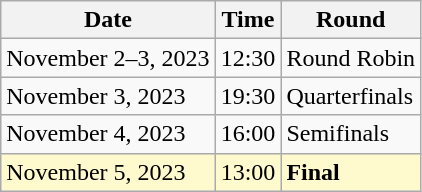<table class="wikitable">
<tr>
<th>Date</th>
<th>Time</th>
<th>Round</th>
</tr>
<tr>
<td>November 2–3, 2023</td>
<td>12:30</td>
<td>Round Robin</td>
</tr>
<tr>
<td>November 3, 2023</td>
<td>19:30</td>
<td>Quarterfinals</td>
</tr>
<tr>
<td>November 4, 2023</td>
<td>16:00</td>
<td>Semifinals</td>
</tr>
<tr style=background:lemonchiffon>
<td>November 5, 2023</td>
<td>13:00</td>
<td><strong>Final</strong></td>
</tr>
</table>
